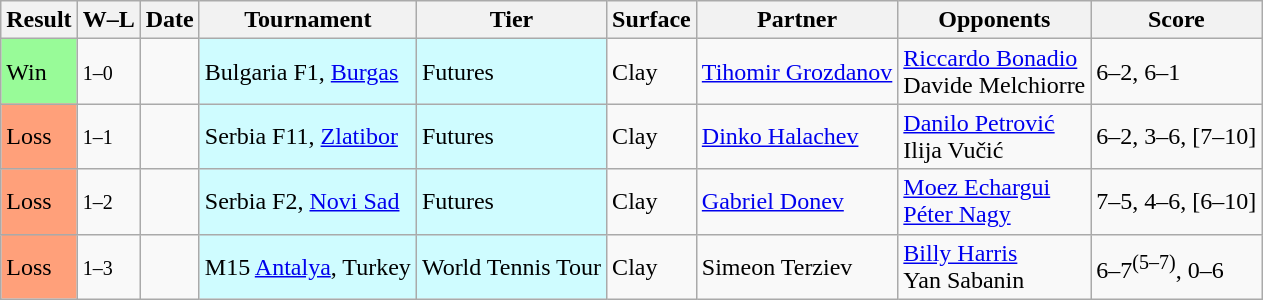<table class="sortable wikitable">
<tr>
<th>Result</th>
<th class="unsortable">W–L</th>
<th>Date</th>
<th>Tournament</th>
<th>Tier</th>
<th>Surface</th>
<th>Partner</th>
<th>Opponents</th>
<th class="unsortable">Score</th>
</tr>
<tr>
<td bgcolor=#98fb98>Win</td>
<td><small>1–0</small></td>
<td></td>
<td style="background:#cffcff;">Bulgaria F1, <a href='#'>Burgas</a></td>
<td style="background:#cffcff;">Futures</td>
<td>Clay</td>
<td> <a href='#'>Tihomir Grozdanov</a></td>
<td> <a href='#'>Riccardo Bonadio</a><br> Davide Melchiorre</td>
<td>6–2, 6–1</td>
</tr>
<tr>
<td bgcolor=#FFA07A>Loss</td>
<td><small>1–1</small></td>
<td></td>
<td style="background:#cffcff;">Serbia F11, <a href='#'>Zlatibor</a></td>
<td style="background:#cffcff;">Futures</td>
<td>Clay</td>
<td> <a href='#'>Dinko Halachev</a></td>
<td> <a href='#'>Danilo Petrović</a><br> Ilija Vučić</td>
<td>6–2, 3–6, [7–10]</td>
</tr>
<tr>
<td bgcolor=#FFA07A>Loss</td>
<td><small>1–2</small></td>
<td></td>
<td style="background:#cffcff;">Serbia F2, <a href='#'>Novi Sad</a></td>
<td style="background:#cffcff;">Futures</td>
<td>Clay</td>
<td> <a href='#'>Gabriel Donev</a></td>
<td> <a href='#'>Moez Echargui</a><br> <a href='#'>Péter Nagy</a></td>
<td>7–5, 4–6, [6–10]</td>
</tr>
<tr>
<td bgcolor=#FFA07A>Loss</td>
<td><small>1–3</small></td>
<td></td>
<td style="background:#cffcff;">M15 <a href='#'>Antalya</a>, Turkey</td>
<td style="background:#cffcff;">World Tennis Tour</td>
<td>Clay</td>
<td> Simeon Terziev</td>
<td> <a href='#'>Billy Harris</a><br> Yan Sabanin</td>
<td>6–7<sup>(5–7)</sup>, 0–6</td>
</tr>
</table>
